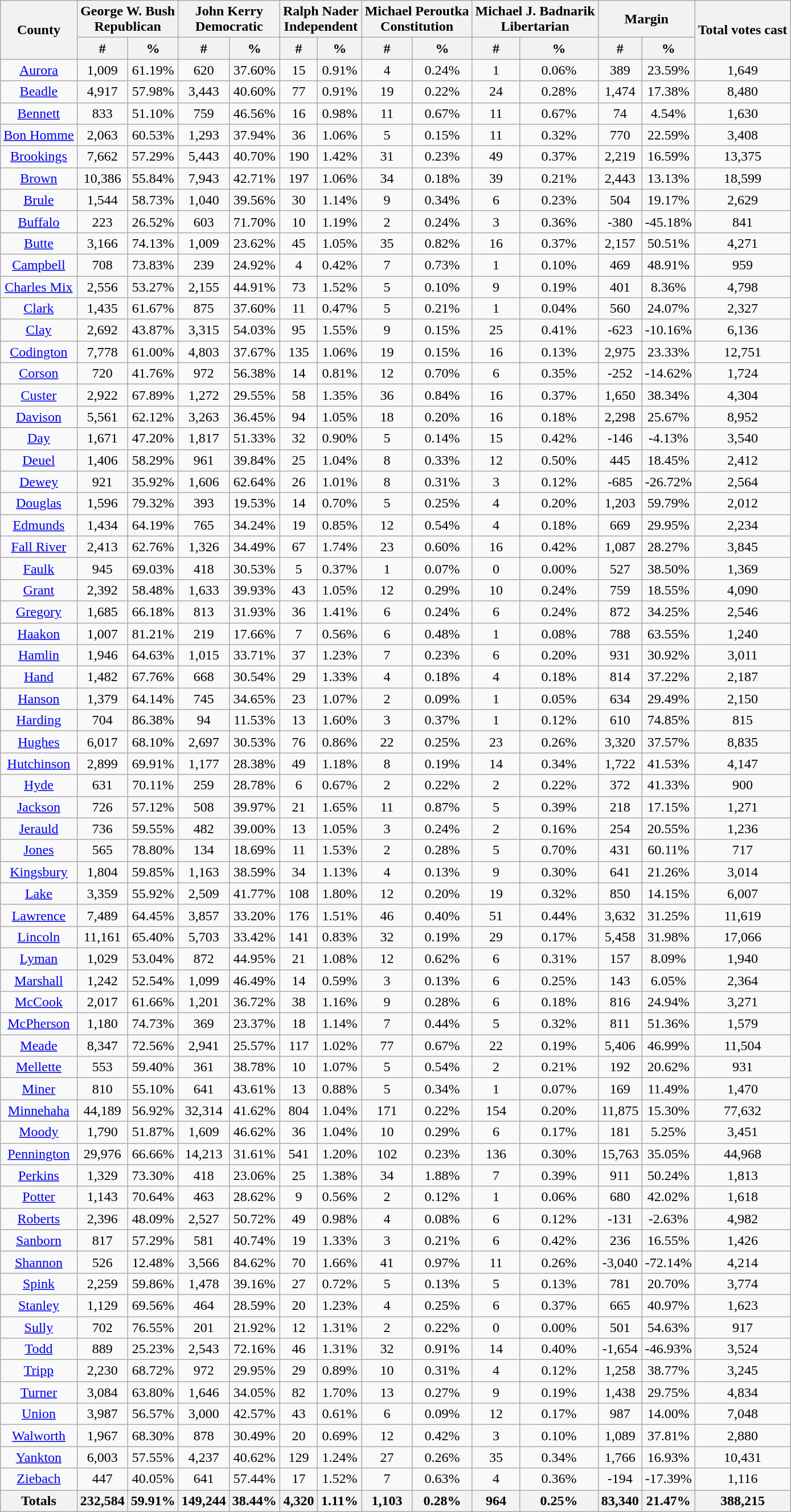<table class="wikitable sortable">
<tr>
<th rowspan="2">County</th>
<th colspan="2">George W. Bush<br>Republican</th>
<th colspan="2">John Kerry<br>Democratic</th>
<th colspan="2">Ralph Nader<br>Independent</th>
<th colspan="2">Michael Peroutka<br>Constitution</th>
<th colspan="2">Michael J. Badnarik<br>Libertarian</th>
<th colspan="2">Margin</th>
<th rowspan="2">Total votes cast</th>
</tr>
<tr style="text-align:center;">
<th data-sort-type="number">#</th>
<th data-sort-type="number">%</th>
<th data-sort-type="number">#</th>
<th data-sort-type="number">%</th>
<th data-sort-type="number">#</th>
<th data-sort-type="number">%</th>
<th data-sort-type="number">#</th>
<th data-sort-type="number">%</th>
<th data-sort-type="number">#</th>
<th data-sort-type="number">%</th>
<th data-sort-type="number">#</th>
<th data-sort-type="number">%</th>
</tr>
<tr style="text-align:center;">
<td><a href='#'>Aurora</a></td>
<td>1,009</td>
<td>61.19%</td>
<td>620</td>
<td>37.60%</td>
<td>15</td>
<td>0.91%</td>
<td>4</td>
<td>0.24%</td>
<td>1</td>
<td>0.06%</td>
<td>389</td>
<td>23.59%</td>
<td>1,649</td>
</tr>
<tr style="text-align:center;">
<td><a href='#'>Beadle</a></td>
<td>4,917</td>
<td>57.98%</td>
<td>3,443</td>
<td>40.60%</td>
<td>77</td>
<td>0.91%</td>
<td>19</td>
<td>0.22%</td>
<td>24</td>
<td>0.28%</td>
<td>1,474</td>
<td>17.38%</td>
<td>8,480</td>
</tr>
<tr style="text-align:center;">
<td><a href='#'>Bennett</a></td>
<td>833</td>
<td>51.10%</td>
<td>759</td>
<td>46.56%</td>
<td>16</td>
<td>0.98%</td>
<td>11</td>
<td>0.67%</td>
<td>11</td>
<td>0.67%</td>
<td>74</td>
<td>4.54%</td>
<td>1,630</td>
</tr>
<tr style="text-align:center;">
<td><a href='#'>Bon Homme</a></td>
<td>2,063</td>
<td>60.53%</td>
<td>1,293</td>
<td>37.94%</td>
<td>36</td>
<td>1.06%</td>
<td>5</td>
<td>0.15%</td>
<td>11</td>
<td>0.32%</td>
<td>770</td>
<td>22.59%</td>
<td>3,408</td>
</tr>
<tr style="text-align:center;">
<td><a href='#'>Brookings</a></td>
<td>7,662</td>
<td>57.29%</td>
<td>5,443</td>
<td>40.70%</td>
<td>190</td>
<td>1.42%</td>
<td>31</td>
<td>0.23%</td>
<td>49</td>
<td>0.37%</td>
<td>2,219</td>
<td>16.59%</td>
<td>13,375</td>
</tr>
<tr style="text-align:center;">
<td><a href='#'>Brown</a></td>
<td>10,386</td>
<td>55.84%</td>
<td>7,943</td>
<td>42.71%</td>
<td>197</td>
<td>1.06%</td>
<td>34</td>
<td>0.18%</td>
<td>39</td>
<td>0.21%</td>
<td>2,443</td>
<td>13.13%</td>
<td>18,599</td>
</tr>
<tr style="text-align:center;">
<td><a href='#'>Brule</a></td>
<td>1,544</td>
<td>58.73%</td>
<td>1,040</td>
<td>39.56%</td>
<td>30</td>
<td>1.14%</td>
<td>9</td>
<td>0.34%</td>
<td>6</td>
<td>0.23%</td>
<td>504</td>
<td>19.17%</td>
<td>2,629</td>
</tr>
<tr style="text-align:center;">
<td><a href='#'>Buffalo</a></td>
<td>223</td>
<td>26.52%</td>
<td>603</td>
<td>71.70%</td>
<td>10</td>
<td>1.19%</td>
<td>2</td>
<td>0.24%</td>
<td>3</td>
<td>0.36%</td>
<td>-380</td>
<td>-45.18%</td>
<td>841</td>
</tr>
<tr style="text-align:center;">
<td><a href='#'>Butte</a></td>
<td>3,166</td>
<td>74.13%</td>
<td>1,009</td>
<td>23.62%</td>
<td>45</td>
<td>1.05%</td>
<td>35</td>
<td>0.82%</td>
<td>16</td>
<td>0.37%</td>
<td>2,157</td>
<td>50.51%</td>
<td>4,271</td>
</tr>
<tr style="text-align:center;">
<td><a href='#'>Campbell</a></td>
<td>708</td>
<td>73.83%</td>
<td>239</td>
<td>24.92%</td>
<td>4</td>
<td>0.42%</td>
<td>7</td>
<td>0.73%</td>
<td>1</td>
<td>0.10%</td>
<td>469</td>
<td>48.91%</td>
<td>959</td>
</tr>
<tr style="text-align:center;">
<td><a href='#'>Charles Mix</a></td>
<td>2,556</td>
<td>53.27%</td>
<td>2,155</td>
<td>44.91%</td>
<td>73</td>
<td>1.52%</td>
<td>5</td>
<td>0.10%</td>
<td>9</td>
<td>0.19%</td>
<td>401</td>
<td>8.36%</td>
<td>4,798</td>
</tr>
<tr style="text-align:center;">
<td><a href='#'>Clark</a></td>
<td>1,435</td>
<td>61.67%</td>
<td>875</td>
<td>37.60%</td>
<td>11</td>
<td>0.47%</td>
<td>5</td>
<td>0.21%</td>
<td>1</td>
<td>0.04%</td>
<td>560</td>
<td>24.07%</td>
<td>2,327</td>
</tr>
<tr style="text-align:center;">
<td><a href='#'>Clay</a></td>
<td>2,692</td>
<td>43.87%</td>
<td>3,315</td>
<td>54.03%</td>
<td>95</td>
<td>1.55%</td>
<td>9</td>
<td>0.15%</td>
<td>25</td>
<td>0.41%</td>
<td>-623</td>
<td>-10.16%</td>
<td>6,136</td>
</tr>
<tr style="text-align:center;">
<td><a href='#'>Codington</a></td>
<td>7,778</td>
<td>61.00%</td>
<td>4,803</td>
<td>37.67%</td>
<td>135</td>
<td>1.06%</td>
<td>19</td>
<td>0.15%</td>
<td>16</td>
<td>0.13%</td>
<td>2,975</td>
<td>23.33%</td>
<td>12,751</td>
</tr>
<tr style="text-align:center;">
<td><a href='#'>Corson</a></td>
<td>720</td>
<td>41.76%</td>
<td>972</td>
<td>56.38%</td>
<td>14</td>
<td>0.81%</td>
<td>12</td>
<td>0.70%</td>
<td>6</td>
<td>0.35%</td>
<td>-252</td>
<td>-14.62%</td>
<td>1,724</td>
</tr>
<tr style="text-align:center;">
<td><a href='#'>Custer</a></td>
<td>2,922</td>
<td>67.89%</td>
<td>1,272</td>
<td>29.55%</td>
<td>58</td>
<td>1.35%</td>
<td>36</td>
<td>0.84%</td>
<td>16</td>
<td>0.37%</td>
<td>1,650</td>
<td>38.34%</td>
<td>4,304</td>
</tr>
<tr style="text-align:center;">
<td><a href='#'>Davison</a></td>
<td>5,561</td>
<td>62.12%</td>
<td>3,263</td>
<td>36.45%</td>
<td>94</td>
<td>1.05%</td>
<td>18</td>
<td>0.20%</td>
<td>16</td>
<td>0.18%</td>
<td>2,298</td>
<td>25.67%</td>
<td>8,952</td>
</tr>
<tr style="text-align:center;">
<td><a href='#'>Day</a></td>
<td>1,671</td>
<td>47.20%</td>
<td>1,817</td>
<td>51.33%</td>
<td>32</td>
<td>0.90%</td>
<td>5</td>
<td>0.14%</td>
<td>15</td>
<td>0.42%</td>
<td>-146</td>
<td>-4.13%</td>
<td>3,540</td>
</tr>
<tr style="text-align:center;">
<td><a href='#'>Deuel</a></td>
<td>1,406</td>
<td>58.29%</td>
<td>961</td>
<td>39.84%</td>
<td>25</td>
<td>1.04%</td>
<td>8</td>
<td>0.33%</td>
<td>12</td>
<td>0.50%</td>
<td>445</td>
<td>18.45%</td>
<td>2,412</td>
</tr>
<tr style="text-align:center;">
<td><a href='#'>Dewey</a></td>
<td>921</td>
<td>35.92%</td>
<td>1,606</td>
<td>62.64%</td>
<td>26</td>
<td>1.01%</td>
<td>8</td>
<td>0.31%</td>
<td>3</td>
<td>0.12%</td>
<td>-685</td>
<td>-26.72%</td>
<td>2,564</td>
</tr>
<tr style="text-align:center;">
<td><a href='#'>Douglas</a></td>
<td>1,596</td>
<td>79.32%</td>
<td>393</td>
<td>19.53%</td>
<td>14</td>
<td>0.70%</td>
<td>5</td>
<td>0.25%</td>
<td>4</td>
<td>0.20%</td>
<td>1,203</td>
<td>59.79%</td>
<td>2,012</td>
</tr>
<tr style="text-align:center;">
<td><a href='#'>Edmunds</a></td>
<td>1,434</td>
<td>64.19%</td>
<td>765</td>
<td>34.24%</td>
<td>19</td>
<td>0.85%</td>
<td>12</td>
<td>0.54%</td>
<td>4</td>
<td>0.18%</td>
<td>669</td>
<td>29.95%</td>
<td>2,234</td>
</tr>
<tr style="text-align:center;">
<td><a href='#'>Fall River</a></td>
<td>2,413</td>
<td>62.76%</td>
<td>1,326</td>
<td>34.49%</td>
<td>67</td>
<td>1.74%</td>
<td>23</td>
<td>0.60%</td>
<td>16</td>
<td>0.42%</td>
<td>1,087</td>
<td>28.27%</td>
<td>3,845</td>
</tr>
<tr style="text-align:center;">
<td><a href='#'>Faulk</a></td>
<td>945</td>
<td>69.03%</td>
<td>418</td>
<td>30.53%</td>
<td>5</td>
<td>0.37%</td>
<td>1</td>
<td>0.07%</td>
<td>0</td>
<td>0.00%</td>
<td>527</td>
<td>38.50%</td>
<td>1,369</td>
</tr>
<tr style="text-align:center;">
<td><a href='#'>Grant</a></td>
<td>2,392</td>
<td>58.48%</td>
<td>1,633</td>
<td>39.93%</td>
<td>43</td>
<td>1.05%</td>
<td>12</td>
<td>0.29%</td>
<td>10</td>
<td>0.24%</td>
<td>759</td>
<td>18.55%</td>
<td>4,090</td>
</tr>
<tr style="text-align:center;">
<td><a href='#'>Gregory</a></td>
<td>1,685</td>
<td>66.18%</td>
<td>813</td>
<td>31.93%</td>
<td>36</td>
<td>1.41%</td>
<td>6</td>
<td>0.24%</td>
<td>6</td>
<td>0.24%</td>
<td>872</td>
<td>34.25%</td>
<td>2,546</td>
</tr>
<tr style="text-align:center;">
<td><a href='#'>Haakon</a></td>
<td>1,007</td>
<td>81.21%</td>
<td>219</td>
<td>17.66%</td>
<td>7</td>
<td>0.56%</td>
<td>6</td>
<td>0.48%</td>
<td>1</td>
<td>0.08%</td>
<td>788</td>
<td>63.55%</td>
<td>1,240</td>
</tr>
<tr style="text-align:center;">
<td><a href='#'>Hamlin</a></td>
<td>1,946</td>
<td>64.63%</td>
<td>1,015</td>
<td>33.71%</td>
<td>37</td>
<td>1.23%</td>
<td>7</td>
<td>0.23%</td>
<td>6</td>
<td>0.20%</td>
<td>931</td>
<td>30.92%</td>
<td>3,011</td>
</tr>
<tr style="text-align:center;">
<td><a href='#'>Hand</a></td>
<td>1,482</td>
<td>67.76%</td>
<td>668</td>
<td>30.54%</td>
<td>29</td>
<td>1.33%</td>
<td>4</td>
<td>0.18%</td>
<td>4</td>
<td>0.18%</td>
<td>814</td>
<td>37.22%</td>
<td>2,187</td>
</tr>
<tr style="text-align:center;">
<td><a href='#'>Hanson</a></td>
<td>1,379</td>
<td>64.14%</td>
<td>745</td>
<td>34.65%</td>
<td>23</td>
<td>1.07%</td>
<td>2</td>
<td>0.09%</td>
<td>1</td>
<td>0.05%</td>
<td>634</td>
<td>29.49%</td>
<td>2,150</td>
</tr>
<tr style="text-align:center;">
<td><a href='#'>Harding</a></td>
<td>704</td>
<td>86.38%</td>
<td>94</td>
<td>11.53%</td>
<td>13</td>
<td>1.60%</td>
<td>3</td>
<td>0.37%</td>
<td>1</td>
<td>0.12%</td>
<td>610</td>
<td>74.85%</td>
<td>815</td>
</tr>
<tr style="text-align:center;">
<td><a href='#'>Hughes</a></td>
<td>6,017</td>
<td>68.10%</td>
<td>2,697</td>
<td>30.53%</td>
<td>76</td>
<td>0.86%</td>
<td>22</td>
<td>0.25%</td>
<td>23</td>
<td>0.26%</td>
<td>3,320</td>
<td>37.57%</td>
<td>8,835</td>
</tr>
<tr style="text-align:center;">
<td><a href='#'>Hutchinson</a></td>
<td>2,899</td>
<td>69.91%</td>
<td>1,177</td>
<td>28.38%</td>
<td>49</td>
<td>1.18%</td>
<td>8</td>
<td>0.19%</td>
<td>14</td>
<td>0.34%</td>
<td>1,722</td>
<td>41.53%</td>
<td>4,147</td>
</tr>
<tr style="text-align:center;">
<td><a href='#'>Hyde</a></td>
<td>631</td>
<td>70.11%</td>
<td>259</td>
<td>28.78%</td>
<td>6</td>
<td>0.67%</td>
<td>2</td>
<td>0.22%</td>
<td>2</td>
<td>0.22%</td>
<td>372</td>
<td>41.33%</td>
<td>900</td>
</tr>
<tr style="text-align:center;">
<td><a href='#'>Jackson</a></td>
<td>726</td>
<td>57.12%</td>
<td>508</td>
<td>39.97%</td>
<td>21</td>
<td>1.65%</td>
<td>11</td>
<td>0.87%</td>
<td>5</td>
<td>0.39%</td>
<td>218</td>
<td>17.15%</td>
<td>1,271</td>
</tr>
<tr style="text-align:center;">
<td><a href='#'>Jerauld</a></td>
<td>736</td>
<td>59.55%</td>
<td>482</td>
<td>39.00%</td>
<td>13</td>
<td>1.05%</td>
<td>3</td>
<td>0.24%</td>
<td>2</td>
<td>0.16%</td>
<td>254</td>
<td>20.55%</td>
<td>1,236</td>
</tr>
<tr style="text-align:center;">
<td><a href='#'>Jones</a></td>
<td>565</td>
<td>78.80%</td>
<td>134</td>
<td>18.69%</td>
<td>11</td>
<td>1.53%</td>
<td>2</td>
<td>0.28%</td>
<td>5</td>
<td>0.70%</td>
<td>431</td>
<td>60.11%</td>
<td>717</td>
</tr>
<tr style="text-align:center;">
<td><a href='#'>Kingsbury</a></td>
<td>1,804</td>
<td>59.85%</td>
<td>1,163</td>
<td>38.59%</td>
<td>34</td>
<td>1.13%</td>
<td>4</td>
<td>0.13%</td>
<td>9</td>
<td>0.30%</td>
<td>641</td>
<td>21.26%</td>
<td>3,014</td>
</tr>
<tr style="text-align:center;">
<td><a href='#'>Lake</a></td>
<td>3,359</td>
<td>55.92%</td>
<td>2,509</td>
<td>41.77%</td>
<td>108</td>
<td>1.80%</td>
<td>12</td>
<td>0.20%</td>
<td>19</td>
<td>0.32%</td>
<td>850</td>
<td>14.15%</td>
<td>6,007</td>
</tr>
<tr style="text-align:center;">
<td><a href='#'>Lawrence</a></td>
<td>7,489</td>
<td>64.45%</td>
<td>3,857</td>
<td>33.20%</td>
<td>176</td>
<td>1.51%</td>
<td>46</td>
<td>0.40%</td>
<td>51</td>
<td>0.44%</td>
<td>3,632</td>
<td>31.25%</td>
<td>11,619</td>
</tr>
<tr style="text-align:center;">
<td><a href='#'>Lincoln</a></td>
<td>11,161</td>
<td>65.40%</td>
<td>5,703</td>
<td>33.42%</td>
<td>141</td>
<td>0.83%</td>
<td>32</td>
<td>0.19%</td>
<td>29</td>
<td>0.17%</td>
<td>5,458</td>
<td>31.98%</td>
<td>17,066</td>
</tr>
<tr style="text-align:center;">
<td><a href='#'>Lyman</a></td>
<td>1,029</td>
<td>53.04%</td>
<td>872</td>
<td>44.95%</td>
<td>21</td>
<td>1.08%</td>
<td>12</td>
<td>0.62%</td>
<td>6</td>
<td>0.31%</td>
<td>157</td>
<td>8.09%</td>
<td>1,940</td>
</tr>
<tr style="text-align:center;">
<td><a href='#'>Marshall</a></td>
<td>1,242</td>
<td>52.54%</td>
<td>1,099</td>
<td>46.49%</td>
<td>14</td>
<td>0.59%</td>
<td>3</td>
<td>0.13%</td>
<td>6</td>
<td>0.25%</td>
<td>143</td>
<td>6.05%</td>
<td>2,364</td>
</tr>
<tr style="text-align:center;">
<td><a href='#'>McCook</a></td>
<td>2,017</td>
<td>61.66%</td>
<td>1,201</td>
<td>36.72%</td>
<td>38</td>
<td>1.16%</td>
<td>9</td>
<td>0.28%</td>
<td>6</td>
<td>0.18%</td>
<td>816</td>
<td>24.94%</td>
<td>3,271</td>
</tr>
<tr style="text-align:center;">
<td><a href='#'>McPherson</a></td>
<td>1,180</td>
<td>74.73%</td>
<td>369</td>
<td>23.37%</td>
<td>18</td>
<td>1.14%</td>
<td>7</td>
<td>0.44%</td>
<td>5</td>
<td>0.32%</td>
<td>811</td>
<td>51.36%</td>
<td>1,579</td>
</tr>
<tr style="text-align:center;">
<td><a href='#'>Meade</a></td>
<td>8,347</td>
<td>72.56%</td>
<td>2,941</td>
<td>25.57%</td>
<td>117</td>
<td>1.02%</td>
<td>77</td>
<td>0.67%</td>
<td>22</td>
<td>0.19%</td>
<td>5,406</td>
<td>46.99%</td>
<td>11,504</td>
</tr>
<tr style="text-align:center;">
<td><a href='#'>Mellette</a></td>
<td>553</td>
<td>59.40%</td>
<td>361</td>
<td>38.78%</td>
<td>10</td>
<td>1.07%</td>
<td>5</td>
<td>0.54%</td>
<td>2</td>
<td>0.21%</td>
<td>192</td>
<td>20.62%</td>
<td>931</td>
</tr>
<tr style="text-align:center;">
<td><a href='#'>Miner</a></td>
<td>810</td>
<td>55.10%</td>
<td>641</td>
<td>43.61%</td>
<td>13</td>
<td>0.88%</td>
<td>5</td>
<td>0.34%</td>
<td>1</td>
<td>0.07%</td>
<td>169</td>
<td>11.49%</td>
<td>1,470</td>
</tr>
<tr style="text-align:center;">
<td><a href='#'>Minnehaha</a></td>
<td>44,189</td>
<td>56.92%</td>
<td>32,314</td>
<td>41.62%</td>
<td>804</td>
<td>1.04%</td>
<td>171</td>
<td>0.22%</td>
<td>154</td>
<td>0.20%</td>
<td>11,875</td>
<td>15.30%</td>
<td>77,632</td>
</tr>
<tr style="text-align:center;">
<td><a href='#'>Moody</a></td>
<td>1,790</td>
<td>51.87%</td>
<td>1,609</td>
<td>46.62%</td>
<td>36</td>
<td>1.04%</td>
<td>10</td>
<td>0.29%</td>
<td>6</td>
<td>0.17%</td>
<td>181</td>
<td>5.25%</td>
<td>3,451</td>
</tr>
<tr style="text-align:center;">
<td><a href='#'>Pennington</a></td>
<td>29,976</td>
<td>66.66%</td>
<td>14,213</td>
<td>31.61%</td>
<td>541</td>
<td>1.20%</td>
<td>102</td>
<td>0.23%</td>
<td>136</td>
<td>0.30%</td>
<td>15,763</td>
<td>35.05%</td>
<td>44,968</td>
</tr>
<tr style="text-align:center;">
<td><a href='#'>Perkins</a></td>
<td>1,329</td>
<td>73.30%</td>
<td>418</td>
<td>23.06%</td>
<td>25</td>
<td>1.38%</td>
<td>34</td>
<td>1.88%</td>
<td>7</td>
<td>0.39%</td>
<td>911</td>
<td>50.24%</td>
<td>1,813</td>
</tr>
<tr style="text-align:center;">
<td><a href='#'>Potter</a></td>
<td>1,143</td>
<td>70.64%</td>
<td>463</td>
<td>28.62%</td>
<td>9</td>
<td>0.56%</td>
<td>2</td>
<td>0.12%</td>
<td>1</td>
<td>0.06%</td>
<td>680</td>
<td>42.02%</td>
<td>1,618</td>
</tr>
<tr style="text-align:center;">
<td><a href='#'>Roberts</a></td>
<td>2,396</td>
<td>48.09%</td>
<td>2,527</td>
<td>50.72%</td>
<td>49</td>
<td>0.98%</td>
<td>4</td>
<td>0.08%</td>
<td>6</td>
<td>0.12%</td>
<td>-131</td>
<td>-2.63%</td>
<td>4,982</td>
</tr>
<tr style="text-align:center;">
<td><a href='#'>Sanborn</a></td>
<td>817</td>
<td>57.29%</td>
<td>581</td>
<td>40.74%</td>
<td>19</td>
<td>1.33%</td>
<td>3</td>
<td>0.21%</td>
<td>6</td>
<td>0.42%</td>
<td>236</td>
<td>16.55%</td>
<td>1,426</td>
</tr>
<tr style="text-align:center;">
<td><a href='#'>Shannon</a></td>
<td>526</td>
<td>12.48%</td>
<td>3,566</td>
<td>84.62%</td>
<td>70</td>
<td>1.66%</td>
<td>41</td>
<td>0.97%</td>
<td>11</td>
<td>0.26%</td>
<td>-3,040</td>
<td>-72.14%</td>
<td>4,214</td>
</tr>
<tr style="text-align:center;">
<td><a href='#'>Spink</a></td>
<td>2,259</td>
<td>59.86%</td>
<td>1,478</td>
<td>39.16%</td>
<td>27</td>
<td>0.72%</td>
<td>5</td>
<td>0.13%</td>
<td>5</td>
<td>0.13%</td>
<td>781</td>
<td>20.70%</td>
<td>3,774</td>
</tr>
<tr style="text-align:center;">
<td><a href='#'>Stanley</a></td>
<td>1,129</td>
<td>69.56%</td>
<td>464</td>
<td>28.59%</td>
<td>20</td>
<td>1.23%</td>
<td>4</td>
<td>0.25%</td>
<td>6</td>
<td>0.37%</td>
<td>665</td>
<td>40.97%</td>
<td>1,623</td>
</tr>
<tr style="text-align:center;">
<td><a href='#'>Sully</a></td>
<td>702</td>
<td>76.55%</td>
<td>201</td>
<td>21.92%</td>
<td>12</td>
<td>1.31%</td>
<td>2</td>
<td>0.22%</td>
<td>0</td>
<td>0.00%</td>
<td>501</td>
<td>54.63%</td>
<td>917</td>
</tr>
<tr style="text-align:center;">
<td><a href='#'>Todd</a></td>
<td>889</td>
<td>25.23%</td>
<td>2,543</td>
<td>72.16%</td>
<td>46</td>
<td>1.31%</td>
<td>32</td>
<td>0.91%</td>
<td>14</td>
<td>0.40%</td>
<td>-1,654</td>
<td>-46.93%</td>
<td>3,524</td>
</tr>
<tr style="text-align:center;">
<td><a href='#'>Tripp</a></td>
<td>2,230</td>
<td>68.72%</td>
<td>972</td>
<td>29.95%</td>
<td>29</td>
<td>0.89%</td>
<td>10</td>
<td>0.31%</td>
<td>4</td>
<td>0.12%</td>
<td>1,258</td>
<td>38.77%</td>
<td>3,245</td>
</tr>
<tr style="text-align:center;">
<td><a href='#'>Turner</a></td>
<td>3,084</td>
<td>63.80%</td>
<td>1,646</td>
<td>34.05%</td>
<td>82</td>
<td>1.70%</td>
<td>13</td>
<td>0.27%</td>
<td>9</td>
<td>0.19%</td>
<td>1,438</td>
<td>29.75%</td>
<td>4,834</td>
</tr>
<tr style="text-align:center;">
<td><a href='#'>Union</a></td>
<td>3,987</td>
<td>56.57%</td>
<td>3,000</td>
<td>42.57%</td>
<td>43</td>
<td>0.61%</td>
<td>6</td>
<td>0.09%</td>
<td>12</td>
<td>0.17%</td>
<td>987</td>
<td>14.00%</td>
<td>7,048</td>
</tr>
<tr style="text-align:center;">
<td><a href='#'>Walworth</a></td>
<td>1,967</td>
<td>68.30%</td>
<td>878</td>
<td>30.49%</td>
<td>20</td>
<td>0.69%</td>
<td>12</td>
<td>0.42%</td>
<td>3</td>
<td>0.10%</td>
<td>1,089</td>
<td>37.81%</td>
<td>2,880</td>
</tr>
<tr style="text-align:center;">
<td><a href='#'>Yankton</a></td>
<td>6,003</td>
<td>57.55%</td>
<td>4,237</td>
<td>40.62%</td>
<td>129</td>
<td>1.24%</td>
<td>27</td>
<td>0.26%</td>
<td>35</td>
<td>0.34%</td>
<td>1,766</td>
<td>16.93%</td>
<td>10,431</td>
</tr>
<tr style="text-align:center;">
<td><a href='#'>Ziebach</a></td>
<td>447</td>
<td>40.05%</td>
<td>641</td>
<td>57.44%</td>
<td>17</td>
<td>1.52%</td>
<td>7</td>
<td>0.63%</td>
<td>4</td>
<td>0.36%</td>
<td>-194</td>
<td>-17.39%</td>
<td>1,116</td>
</tr>
<tr style="text-align:center;">
<th>Totals</th>
<th>232,584</th>
<th>59.91%</th>
<th>149,244</th>
<th>38.44%</th>
<th>4,320</th>
<th>1.11%</th>
<th>1,103</th>
<th>0.28%</th>
<th>964</th>
<th>0.25%</th>
<th>83,340</th>
<th>21.47%</th>
<th>388,215</th>
</tr>
</table>
